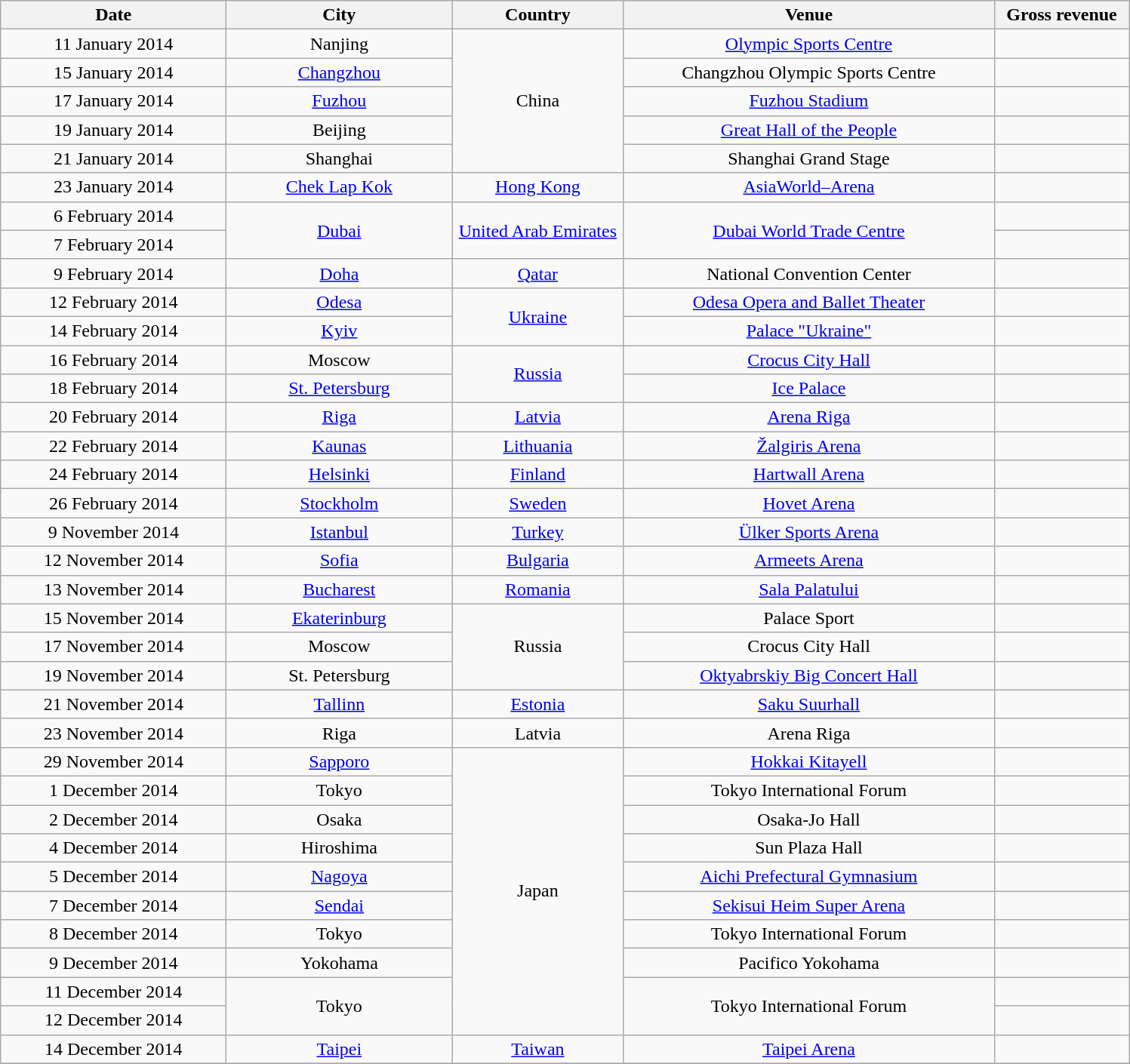<table class="wikitable" style="text-align:center;">
<tr>
<th scope="col" style="width:12em;">Date</th>
<th scope="col" style="width:12em;">City</th>
<th scope="col" style="width:9em;">Country</th>
<th scope="col" style="width:20em;;">Venue</th>
<th scope="col" style="width:7em;;">Gross revenue</th>
</tr>
<tr>
<td>11 January 2014</td>
<td>Nanjing</td>
<td rowspan="5">China</td>
<td><a href='#'>Olympic Sports Centre</a></td>
<td></td>
</tr>
<tr>
<td>15 January 2014</td>
<td><a href='#'>Changzhou</a></td>
<td>Changzhou Olympic Sports Centre</td>
<td></td>
</tr>
<tr>
<td>17 January 2014</td>
<td><a href='#'>Fuzhou</a></td>
<td><a href='#'>Fuzhou Stadium</a></td>
<td></td>
</tr>
<tr>
<td>19 January 2014</td>
<td>Beijing</td>
<td><a href='#'>Great Hall of the People</a></td>
<td></td>
</tr>
<tr>
<td>21 January 2014</td>
<td>Shanghai</td>
<td>Shanghai Grand Stage</td>
<td></td>
</tr>
<tr>
<td>23 January 2014</td>
<td><a href='#'>Chek Lap Kok</a></td>
<td><a href='#'>Hong Kong</a></td>
<td><a href='#'>AsiaWorld–Arena</a></td>
<td></td>
</tr>
<tr>
<td>6 February 2014</td>
<td rowspan="2"><a href='#'>Dubai</a></td>
<td rowspan="2"><a href='#'>United Arab Emirates</a></td>
<td rowspan="2"><a href='#'>Dubai World Trade Centre</a></td>
<td></td>
</tr>
<tr>
<td>7 February 2014</td>
<td></td>
</tr>
<tr>
<td>9 February 2014</td>
<td><a href='#'>Doha</a></td>
<td><a href='#'>Qatar</a></td>
<td>National Convention Center</td>
<td></td>
</tr>
<tr>
<td>12 February 2014</td>
<td><a href='#'>Odesa</a></td>
<td rowspan="2"><a href='#'>Ukraine</a></td>
<td><a href='#'>Odesa Opera and Ballet Theater</a></td>
<td></td>
</tr>
<tr>
<td>14 February 2014</td>
<td><a href='#'>Kyiv</a></td>
<td><a href='#'>Palace "Ukraine"</a></td>
<td></td>
</tr>
<tr>
<td>16 February 2014</td>
<td>Moscow</td>
<td rowspan="2"><a href='#'>Russia</a></td>
<td><a href='#'>Crocus City Hall</a></td>
<td></td>
</tr>
<tr>
<td>18 February 2014</td>
<td><a href='#'>St. Petersburg</a></td>
<td><a href='#'>Ice Palace</a></td>
<td></td>
</tr>
<tr>
<td>20 February 2014</td>
<td><a href='#'>Riga</a></td>
<td><a href='#'>Latvia</a></td>
<td><a href='#'>Arena Riga</a></td>
<td></td>
</tr>
<tr>
<td>22 February 2014</td>
<td><a href='#'>Kaunas</a></td>
<td><a href='#'>Lithuania</a></td>
<td><a href='#'>Žalgiris Arena</a></td>
<td></td>
</tr>
<tr>
<td>24 February 2014</td>
<td><a href='#'>Helsinki</a></td>
<td><a href='#'>Finland</a></td>
<td><a href='#'>Hartwall Arena</a></td>
<td></td>
</tr>
<tr>
<td>26 February 2014</td>
<td><a href='#'>Stockholm</a></td>
<td><a href='#'>Sweden</a></td>
<td><a href='#'>Hovet Arena</a></td>
<td></td>
</tr>
<tr>
<td>9 November 2014</td>
<td><a href='#'>Istanbul</a></td>
<td><a href='#'>Turkey</a></td>
<td><a href='#'>Ülker Sports Arena</a></td>
<td></td>
</tr>
<tr>
<td>12 November 2014</td>
<td><a href='#'>Sofia</a></td>
<td><a href='#'>Bulgaria</a></td>
<td><a href='#'>Armeets Arena</a></td>
<td></td>
</tr>
<tr>
<td>13 November 2014</td>
<td><a href='#'>Bucharest</a></td>
<td><a href='#'>Romania</a></td>
<td><a href='#'>Sala Palatului</a></td>
<td></td>
</tr>
<tr>
<td>15 November 2014</td>
<td><a href='#'>Ekaterinburg</a></td>
<td rowspan="3">Russia</td>
<td>Palace Sport</td>
<td></td>
</tr>
<tr>
<td>17 November 2014</td>
<td>Moscow</td>
<td>Crocus City Hall</td>
<td></td>
</tr>
<tr>
<td>19 November 2014</td>
<td>St. Petersburg</td>
<td><a href='#'>Oktyabrskiy Big Concert Hall</a></td>
<td></td>
</tr>
<tr>
<td>21 November 2014</td>
<td><a href='#'>Tallinn</a></td>
<td><a href='#'>Estonia</a></td>
<td><a href='#'>Saku Suurhall</a></td>
<td></td>
</tr>
<tr>
<td>23 November 2014</td>
<td>Riga</td>
<td>Latvia</td>
<td>Arena Riga</td>
<td></td>
</tr>
<tr>
<td>29 November 2014</td>
<td><a href='#'>Sapporo</a></td>
<td rowspan="10">Japan</td>
<td><a href='#'>Hokkai Kitayell</a></td>
<td></td>
</tr>
<tr>
<td>1 December 2014</td>
<td>Tokyo</td>
<td>Tokyo International Forum</td>
<td></td>
</tr>
<tr>
<td>2 December 2014</td>
<td>Osaka</td>
<td>Osaka-Jo Hall</td>
<td></td>
</tr>
<tr>
<td>4 December 2014</td>
<td>Hiroshima</td>
<td>Sun Plaza Hall</td>
<td></td>
</tr>
<tr>
<td>5 December 2014</td>
<td><a href='#'>Nagoya</a></td>
<td><a href='#'>Aichi Prefectural Gymnasium</a></td>
<td></td>
</tr>
<tr>
<td>7 December 2014</td>
<td><a href='#'>Sendai</a></td>
<td><a href='#'>Sekisui Heim Super Arena</a></td>
<td></td>
</tr>
<tr>
<td>8 December 2014</td>
<td>Tokyo</td>
<td>Tokyo International Forum</td>
<td></td>
</tr>
<tr>
<td>9 December 2014</td>
<td>Yokohama</td>
<td>Pacifico Yokohama</td>
<td></td>
</tr>
<tr>
<td>11 December 2014</td>
<td rowspan="2">Tokyo</td>
<td rowspan="2">Tokyo International Forum</td>
<td></td>
</tr>
<tr>
<td>12 December 2014</td>
<td></td>
</tr>
<tr>
<td>14 December 2014</td>
<td><a href='#'>Taipei</a></td>
<td><a href='#'>Taiwan</a></td>
<td><a href='#'>Taipei Arena</a></td>
<td></td>
</tr>
<tr>
</tr>
</table>
